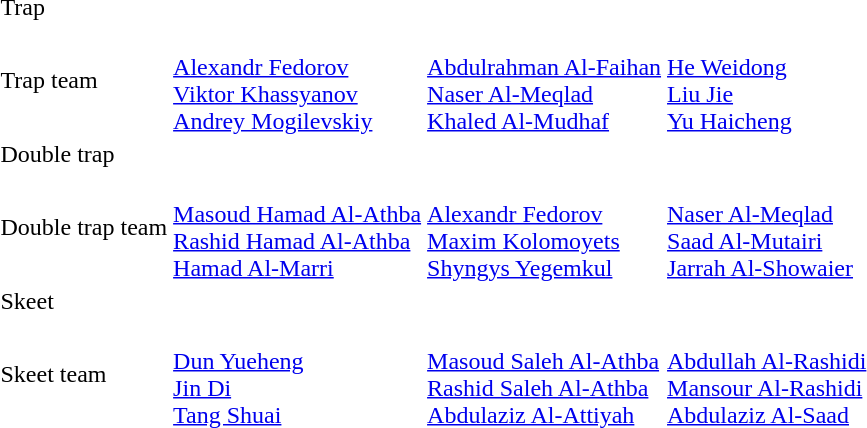<table>
<tr>
<td>Trap</td>
<td></td>
<td></td>
<td></td>
</tr>
<tr>
<td>Trap team</td>
<td><br><a href='#'>Alexandr Fedorov</a><br><a href='#'>Viktor Khassyanov</a><br><a href='#'>Andrey Mogilevskiy</a></td>
<td><br><a href='#'>Abdulrahman Al-Faihan</a><br><a href='#'>Naser Al-Meqlad</a><br><a href='#'>Khaled Al-Mudhaf</a></td>
<td><br><a href='#'>He Weidong</a><br><a href='#'>Liu Jie</a><br><a href='#'>Yu Haicheng</a></td>
</tr>
<tr>
<td>Double trap</td>
<td></td>
<td></td>
<td></td>
</tr>
<tr>
<td>Double trap team</td>
<td><br><a href='#'>Masoud Hamad Al-Athba</a><br><a href='#'>Rashid Hamad Al-Athba</a><br><a href='#'>Hamad Al-Marri</a></td>
<td><br><a href='#'>Alexandr Fedorov</a><br><a href='#'>Maxim Kolomoyets</a><br><a href='#'>Shyngys Yegemkul</a></td>
<td><br><a href='#'>Naser Al-Meqlad</a><br><a href='#'>Saad Al-Mutairi</a><br><a href='#'>Jarrah Al-Showaier</a></td>
</tr>
<tr>
<td>Skeet</td>
<td></td>
<td></td>
<td></td>
</tr>
<tr>
<td>Skeet team</td>
<td><br><a href='#'>Dun Yueheng</a><br><a href='#'>Jin Di</a><br><a href='#'>Tang Shuai</a></td>
<td><br><a href='#'>Masoud Saleh Al-Athba</a><br><a href='#'>Rashid Saleh Al-Athba</a><br><a href='#'>Abdulaziz Al-Attiyah</a></td>
<td><br><a href='#'>Abdullah Al-Rashidi</a><br><a href='#'>Mansour Al-Rashidi</a><br><a href='#'>Abdulaziz Al-Saad</a></td>
</tr>
</table>
